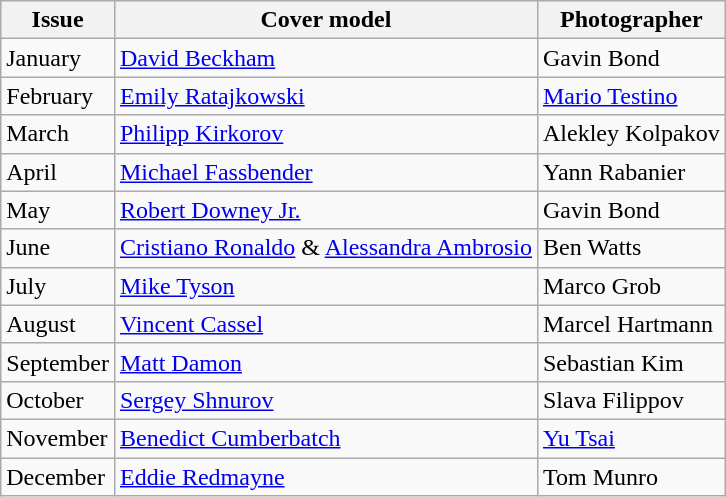<table class="sortable wikitable">
<tr>
<th>Issue</th>
<th>Cover model</th>
<th>Photographer</th>
</tr>
<tr>
<td>January</td>
<td><a href='#'>David Beckham</a></td>
<td>Gavin Bond</td>
</tr>
<tr>
<td>February</td>
<td><a href='#'>Emily Ratajkowski</a></td>
<td><a href='#'>Mario Testino</a></td>
</tr>
<tr>
<td>March</td>
<td><a href='#'>Philipp Kirkorov</a></td>
<td>Alekley Kolpakov</td>
</tr>
<tr>
<td>April</td>
<td><a href='#'>Michael Fassbender</a></td>
<td>Yann Rabanier</td>
</tr>
<tr>
<td>May</td>
<td><a href='#'>Robert Downey Jr.</a></td>
<td>Gavin Bond</td>
</tr>
<tr>
<td>June</td>
<td><a href='#'>Cristiano Ronaldo</a> & <a href='#'>Alessandra Ambrosio</a></td>
<td>Ben Watts</td>
</tr>
<tr>
<td>July</td>
<td><a href='#'>Mike Tyson</a></td>
<td>Marco Grob</td>
</tr>
<tr>
<td>August</td>
<td><a href='#'>Vincent Cassel</a></td>
<td>Marcel Hartmann</td>
</tr>
<tr>
<td>September</td>
<td><a href='#'>Matt Damon</a></td>
<td>Sebastian Kim</td>
</tr>
<tr>
<td>October</td>
<td><a href='#'>Sergey Shnurov</a></td>
<td>Slava Filippov</td>
</tr>
<tr>
<td>November</td>
<td><a href='#'>Benedict Cumberbatch</a></td>
<td><a href='#'>Yu Tsai</a></td>
</tr>
<tr>
<td>December</td>
<td><a href='#'>Eddie Redmayne</a></td>
<td>Tom Munro</td>
</tr>
</table>
